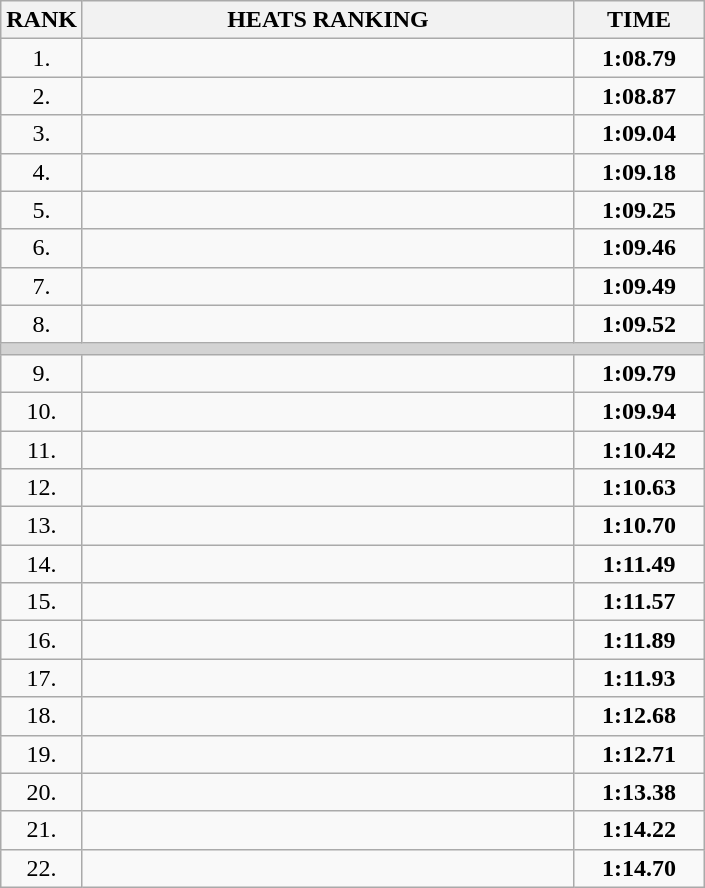<table class="wikitable">
<tr>
<th>RANK</th>
<th style="width: 20em">HEATS RANKING</th>
<th style="width: 5em">TIME</th>
</tr>
<tr>
<td align="center">1.</td>
<td></td>
<td align="center"><strong>1:08.79 </strong></td>
</tr>
<tr>
<td align="center">2.</td>
<td></td>
<td align="center"><strong>1:08.87 </strong></td>
</tr>
<tr>
<td align="center">3.</td>
<td></td>
<td align="center"><strong>1:09.04 </strong></td>
</tr>
<tr>
<td align="center">4.</td>
<td></td>
<td align="center"><strong>1:09.18 </strong></td>
</tr>
<tr>
<td align="center">5.</td>
<td></td>
<td align="center"><strong>1:09.25 </strong></td>
</tr>
<tr>
<td align="center">6.</td>
<td></td>
<td align="center"><strong>1:09.46 </strong></td>
</tr>
<tr>
<td align="center">7.</td>
<td></td>
<td align="center"><strong>1:09.49 </strong></td>
</tr>
<tr>
<td align="center">8.</td>
<td></td>
<td align="center"><strong>1:09.52</strong></td>
</tr>
<tr>
<td colspan=3 bgcolor=lightgray></td>
</tr>
<tr>
<td align="center">9.</td>
<td></td>
<td align="center"><strong>1:09.79</strong></td>
</tr>
<tr>
<td align="center">10.</td>
<td></td>
<td align="center"><strong>1:09.94</strong></td>
</tr>
<tr>
<td align="center">11.</td>
<td></td>
<td align="center"><strong>1:10.42</strong></td>
</tr>
<tr>
<td align="center">12.</td>
<td></td>
<td align="center"><strong>1:10.63</strong></td>
</tr>
<tr>
<td align="center">13.</td>
<td></td>
<td align="center"><strong>1:10.70</strong></td>
</tr>
<tr>
<td align="center">14.</td>
<td></td>
<td align="center"><strong>1:11.49</strong></td>
</tr>
<tr>
<td align="center">15.</td>
<td></td>
<td align="center"><strong>1:11.57</strong></td>
</tr>
<tr>
<td align="center">16.</td>
<td></td>
<td align="center"><strong>1:11.89</strong></td>
</tr>
<tr>
<td align="center">17.</td>
<td></td>
<td align="center"><strong>1:11.93</strong></td>
</tr>
<tr>
<td align="center">18.</td>
<td></td>
<td align="center"><strong>1:12.68</strong></td>
</tr>
<tr>
<td align="center">19.</td>
<td></td>
<td align="center"><strong>1:12.71</strong></td>
</tr>
<tr>
<td align="center">20.</td>
<td></td>
<td align="center"><strong>1:13.38</strong></td>
</tr>
<tr>
<td align="center">21.</td>
<td></td>
<td align="center"><strong>1:14.22</strong></td>
</tr>
<tr>
<td align="center">22.</td>
<td></td>
<td align="center"><strong>1:14.70</strong></td>
</tr>
</table>
